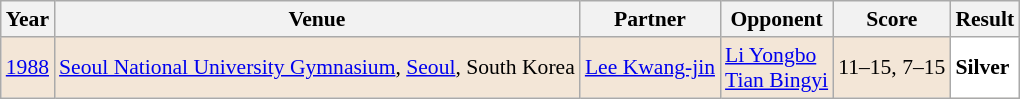<table class="sortable wikitable" style="font-size: 90%;">
<tr>
<th>Year</th>
<th>Venue</th>
<th>Partner</th>
<th>Opponent</th>
<th>Score</th>
<th>Result</th>
</tr>
<tr style="background:#F3E6D7">
<td align="center"><a href='#'>1988</a></td>
<td align="left"><a href='#'>Seoul National University Gymnasium</a>, <a href='#'>Seoul</a>, South Korea</td>
<td align="left"> <a href='#'>Lee Kwang-jin</a></td>
<td align="left"> <a href='#'>Li Yongbo</a><br> <a href='#'>Tian Bingyi</a></td>
<td align="left">11–15, 7–15</td>
<td style="text-align:left; background: white"> <strong>Silver</strong></td>
</tr>
</table>
